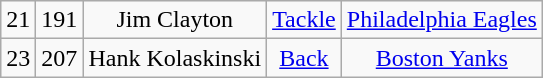<table class="wikitable" style="text-align:center">
<tr>
<td>21</td>
<td>191</td>
<td>Jim Clayton</td>
<td><a href='#'>Tackle</a></td>
<td><a href='#'>Philadelphia Eagles</a></td>
</tr>
<tr>
<td>23</td>
<td>207</td>
<td>Hank Kolaskinski</td>
<td><a href='#'>Back</a></td>
<td><a href='#'>Boston Yanks</a></td>
</tr>
</table>
